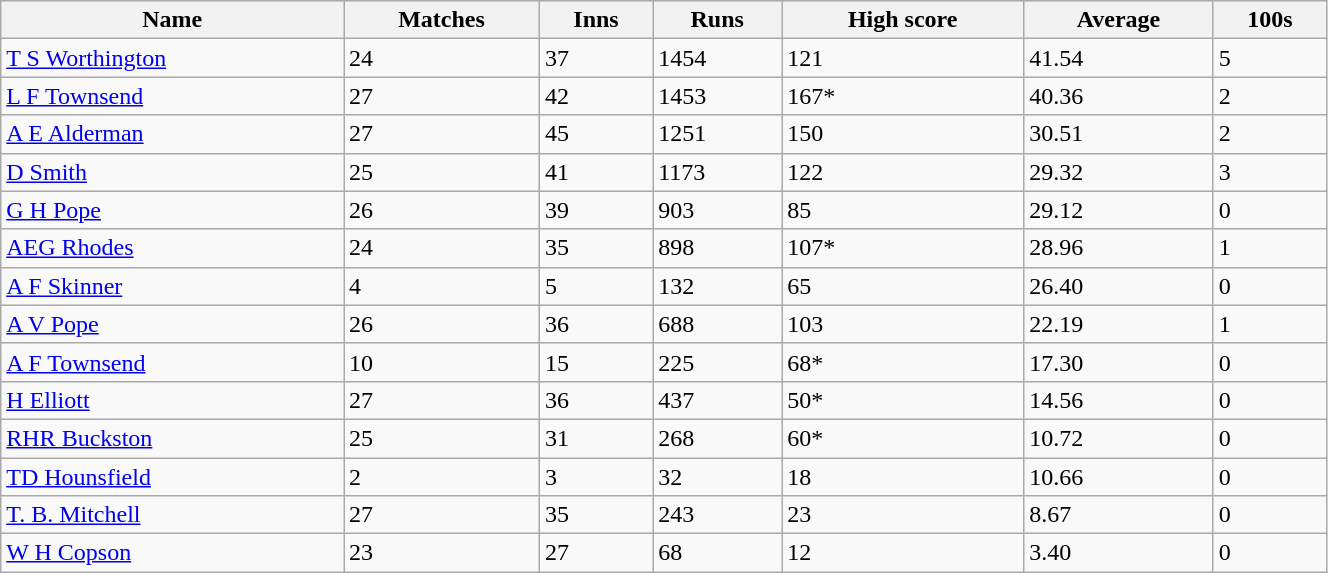<table class="wikitable sortable" style="width:70%;">
<tr style="background:#efefef;">
<th>Name</th>
<th>Matches</th>
<th>Inns</th>
<th>Runs</th>
<th>High score</th>
<th>Average</th>
<th>100s</th>
</tr>
<tr>
<td><a href='#'>T S Worthington</a></td>
<td>24</td>
<td>37</td>
<td>1454</td>
<td>121</td>
<td>41.54</td>
<td>5</td>
</tr>
<tr>
<td><a href='#'>L F Townsend</a></td>
<td>27</td>
<td>42</td>
<td>1453</td>
<td>167*</td>
<td>40.36</td>
<td>2</td>
</tr>
<tr>
<td><a href='#'>A E Alderman</a></td>
<td>27</td>
<td>45</td>
<td>1251</td>
<td>150</td>
<td>30.51</td>
<td>2</td>
</tr>
<tr>
<td><a href='#'>D Smith</a></td>
<td>25</td>
<td>41</td>
<td>1173</td>
<td>122</td>
<td>29.32</td>
<td>3</td>
</tr>
<tr>
<td><a href='#'>G H Pope</a></td>
<td>26</td>
<td>39</td>
<td>903</td>
<td>85</td>
<td>29.12</td>
<td>0</td>
</tr>
<tr>
<td><a href='#'>AEG Rhodes</a></td>
<td>24</td>
<td>35</td>
<td>898</td>
<td>107*</td>
<td>28.96</td>
<td>1</td>
</tr>
<tr>
<td><a href='#'>A F Skinner</a></td>
<td>4</td>
<td>5</td>
<td>132</td>
<td>65</td>
<td>26.40</td>
<td>0</td>
</tr>
<tr>
<td><a href='#'>A V Pope</a></td>
<td>26</td>
<td>36</td>
<td>688</td>
<td>103</td>
<td>22.19</td>
<td>1</td>
</tr>
<tr>
<td><a href='#'>A F Townsend</a></td>
<td>10</td>
<td>15</td>
<td>225</td>
<td>68*</td>
<td>17.30</td>
<td>0</td>
</tr>
<tr>
<td><a href='#'>H Elliott</a></td>
<td>27</td>
<td>36</td>
<td>437</td>
<td>50*</td>
<td>14.56</td>
<td>0</td>
</tr>
<tr>
<td><a href='#'>RHR Buckston</a></td>
<td>25</td>
<td>31</td>
<td>268</td>
<td>60*</td>
<td>10.72</td>
<td>0</td>
</tr>
<tr>
<td><a href='#'>TD Hounsfield</a></td>
<td>2</td>
<td>3</td>
<td>32</td>
<td>18</td>
<td>10.66</td>
<td>0</td>
</tr>
<tr>
<td><a href='#'>T. B. Mitchell</a></td>
<td>27</td>
<td>35</td>
<td>243</td>
<td>23</td>
<td>8.67</td>
<td>0</td>
</tr>
<tr>
<td><a href='#'>W H Copson</a></td>
<td>23</td>
<td>27</td>
<td>68</td>
<td>12</td>
<td>3.40</td>
<td>0</td>
</tr>
</table>
